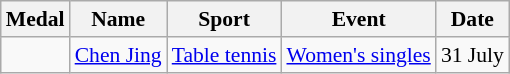<table class="wikitable sortable" style="font-size:90%">
<tr>
<th>Medal</th>
<th>Name</th>
<th>Sport</th>
<th>Event</th>
<th>Date</th>
</tr>
<tr>
<td></td>
<td><a href='#'>Chen Jing</a></td>
<td><a href='#'>Table tennis</a></td>
<td><a href='#'>Women's singles</a></td>
<td>31 July</td>
</tr>
</table>
